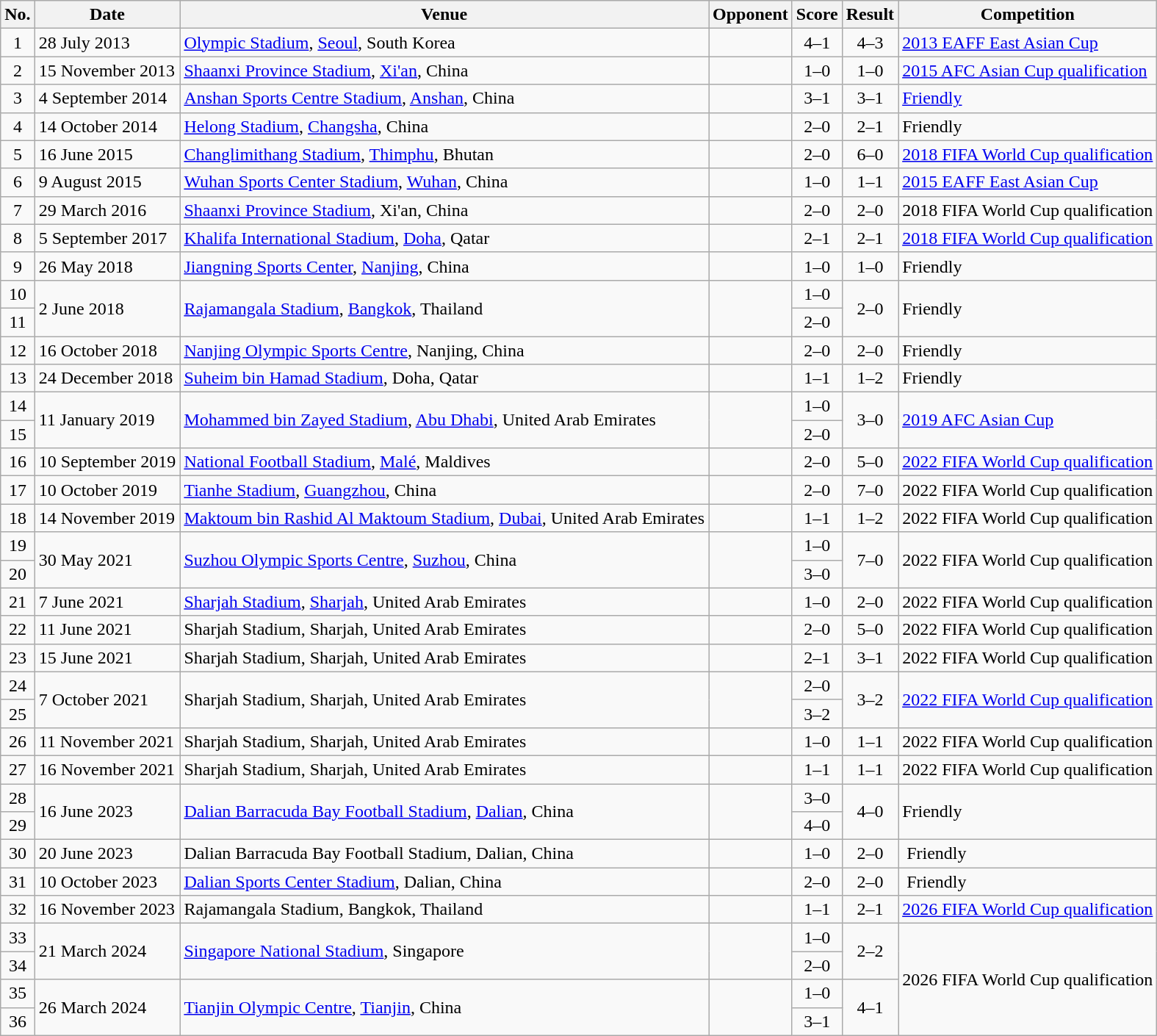<table class="wikitable sortable">
<tr>
<th scope="col">No.</th>
<th scope="col">Date</th>
<th scope="col">Venue</th>
<th scope="col">Opponent</th>
<th scope="col">Score</th>
<th scope="col">Result</th>
<th scope="col">Competition</th>
</tr>
<tr>
<td align="center">1</td>
<td>28 July 2013</td>
<td><a href='#'>Olympic Stadium</a>, <a href='#'>Seoul</a>, South Korea</td>
<td></td>
<td align="center">4–1</td>
<td align="center">4–3</td>
<td><a href='#'>2013 EAFF East Asian Cup</a></td>
</tr>
<tr>
<td align="center">2</td>
<td>15 November 2013</td>
<td><a href='#'>Shaanxi Province Stadium</a>, <a href='#'>Xi'an</a>, China</td>
<td></td>
<td align="center">1–0</td>
<td align="center">1–0</td>
<td><a href='#'>2015 AFC Asian Cup qualification</a></td>
</tr>
<tr>
<td align="center">3</td>
<td>4 September 2014</td>
<td><a href='#'>Anshan Sports Centre Stadium</a>, <a href='#'>Anshan</a>, China</td>
<td></td>
<td align="center">3–1</td>
<td align="center">3–1</td>
<td><a href='#'>Friendly</a></td>
</tr>
<tr>
<td align="center">4</td>
<td>14 October 2014</td>
<td><a href='#'>Helong Stadium</a>, <a href='#'>Changsha</a>, China</td>
<td></td>
<td align="center">2–0</td>
<td align="center">2–1</td>
<td>Friendly</td>
</tr>
<tr>
<td align="center">5</td>
<td>16 June 2015</td>
<td><a href='#'>Changlimithang Stadium</a>, <a href='#'>Thimphu</a>, Bhutan</td>
<td></td>
<td align="center">2–0</td>
<td align="center">6–0</td>
<td><a href='#'>2018 FIFA World Cup qualification</a></td>
</tr>
<tr>
<td align="center">6</td>
<td>9 August 2015</td>
<td><a href='#'>Wuhan Sports Center Stadium</a>, <a href='#'>Wuhan</a>, China</td>
<td></td>
<td align="center">1–0</td>
<td align="center">1–1</td>
<td><a href='#'>2015 EAFF East Asian Cup</a></td>
</tr>
<tr>
<td align="center">7</td>
<td>29 March 2016</td>
<td><a href='#'>Shaanxi Province Stadium</a>, Xi'an, China</td>
<td></td>
<td align="center">2–0</td>
<td align="center">2–0</td>
<td>2018 FIFA World Cup qualification</td>
</tr>
<tr>
<td align="center">8</td>
<td>5 September 2017</td>
<td><a href='#'>Khalifa International Stadium</a>, <a href='#'>Doha</a>, Qatar</td>
<td></td>
<td align="center">2–1</td>
<td align="center">2–1</td>
<td><a href='#'>2018 FIFA World Cup qualification</a></td>
</tr>
<tr>
<td align="center">9</td>
<td>26 May 2018</td>
<td><a href='#'>Jiangning Sports Center</a>, <a href='#'>Nanjing</a>, China</td>
<td></td>
<td align="center">1–0</td>
<td align="center">1–0</td>
<td>Friendly</td>
</tr>
<tr>
<td align="center">10</td>
<td rowspan="2">2 June 2018</td>
<td rowspan="2"><a href='#'>Rajamangala Stadium</a>, <a href='#'>Bangkok</a>, Thailand</td>
<td rowspan="2"></td>
<td align="center">1–0</td>
<td rowspan="2" align="center">2–0</td>
<td rowspan="2">Friendly</td>
</tr>
<tr>
<td align="center">11</td>
<td align="center">2–0</td>
</tr>
<tr>
<td align="center">12</td>
<td>16 October 2018</td>
<td><a href='#'>Nanjing Olympic Sports Centre</a>, Nanjing, China</td>
<td></td>
<td align="center">2–0</td>
<td align="center">2–0</td>
<td>Friendly</td>
</tr>
<tr>
<td align="center">13</td>
<td>24 December 2018</td>
<td><a href='#'>Suheim bin Hamad Stadium</a>, Doha, Qatar</td>
<td></td>
<td align="center">1–1</td>
<td align="center">1–2</td>
<td>Friendly</td>
</tr>
<tr>
<td align="center">14</td>
<td rowspan="2">11 January 2019</td>
<td rowspan="2"><a href='#'>Mohammed bin Zayed Stadium</a>, <a href='#'>Abu Dhabi</a>, United Arab Emirates</td>
<td rowspan="2"></td>
<td align="center">1–0</td>
<td rowspan="2" align="center">3–0</td>
<td rowspan="2"><a href='#'>2019 AFC Asian Cup</a></td>
</tr>
<tr>
<td align="center">15</td>
<td align="center">2–0</td>
</tr>
<tr>
<td align="center">16</td>
<td>10 September 2019</td>
<td><a href='#'>National Football Stadium</a>, <a href='#'>Malé</a>, Maldives</td>
<td></td>
<td align="center">2–0</td>
<td align="center">5–0</td>
<td><a href='#'>2022 FIFA World Cup qualification</a></td>
</tr>
<tr>
<td align="center">17</td>
<td>10 October 2019</td>
<td><a href='#'>Tianhe Stadium</a>, <a href='#'>Guangzhou</a>, China</td>
<td></td>
<td align="center">2–0</td>
<td align="center">7–0</td>
<td>2022 FIFA World Cup qualification</td>
</tr>
<tr>
<td align="center">18</td>
<td>14 November 2019</td>
<td><a href='#'>Maktoum bin Rashid Al Maktoum Stadium</a>, <a href='#'>Dubai</a>, United Arab Emirates</td>
<td></td>
<td align="center">1–1</td>
<td align="center">1–2</td>
<td>2022 FIFA World Cup qualification</td>
</tr>
<tr>
<td align="center">19</td>
<td rowspan="2">30 May 2021</td>
<td rowspan="2"><a href='#'>Suzhou Olympic Sports Centre</a>, <a href='#'>Suzhou</a>, China</td>
<td rowspan="2"></td>
<td align="center">1–0</td>
<td rowspan="2" align="center">7–0</td>
<td rowspan="2">2022 FIFA World Cup qualification</td>
</tr>
<tr>
<td align="center">20</td>
<td align="center">3–0</td>
</tr>
<tr>
<td align="center">21</td>
<td>7 June 2021</td>
<td><a href='#'>Sharjah Stadium</a>, <a href='#'>Sharjah</a>, United Arab Emirates</td>
<td></td>
<td align="center">1–0</td>
<td align="center">2–0</td>
<td>2022 FIFA World Cup qualification</td>
</tr>
<tr>
<td align="center">22</td>
<td>11 June 2021</td>
<td>Sharjah Stadium, Sharjah, United Arab Emirates</td>
<td></td>
<td align="center">2–0</td>
<td align="center">5–0</td>
<td>2022 FIFA World Cup qualification</td>
</tr>
<tr>
<td align="center">23</td>
<td>15 June 2021</td>
<td>Sharjah Stadium, Sharjah, United Arab Emirates</td>
<td></td>
<td align="center">2–1</td>
<td align="center">3–1</td>
<td>2022 FIFA World Cup qualification</td>
</tr>
<tr>
<td align="center">24</td>
<td rowspan="2">7 October 2021</td>
<td rowspan="2">Sharjah Stadium, Sharjah, United Arab Emirates</td>
<td rowspan="2"></td>
<td align="center">2–0</td>
<td rowspan="2" align="center">3–2</td>
<td rowspan="2"><a href='#'>2022 FIFA World Cup qualification</a></td>
</tr>
<tr>
<td align="center">25</td>
<td align="center">3–2</td>
</tr>
<tr>
<td align="center">26</td>
<td>11 November 2021</td>
<td>Sharjah Stadium, Sharjah, United Arab Emirates</td>
<td></td>
<td align="center">1–0</td>
<td align="center">1–1</td>
<td>2022 FIFA World Cup qualification</td>
</tr>
<tr>
<td align="center">27</td>
<td>16 November 2021</td>
<td>Sharjah Stadium, Sharjah, United Arab Emirates</td>
<td></td>
<td align="center">1–1</td>
<td align="center">1–1</td>
<td>2022 FIFA World Cup qualification</td>
</tr>
<tr>
<td align="center">28</td>
<td rowspan="2">16 June 2023</td>
<td rowspan="2"><a href='#'>Dalian Barracuda Bay Football Stadium</a>, <a href='#'>Dalian</a>, China</td>
<td rowspan="2"></td>
<td align="center">3–0</td>
<td rowspan="2" align="center">4–0</td>
<td rowspan="2">Friendly</td>
</tr>
<tr>
<td align="center">29</td>
<td align="center">4–0</td>
</tr>
<tr>
<td align="center">30</td>
<td>20 June 2023</td>
<td>Dalian Barracuda Bay Football Stadium, Dalian, China</td>
<td></td>
<td align="center">1–0</td>
<td align="center">2–0</td>
<td> Friendly</td>
</tr>
<tr>
<td align="center">31</td>
<td>10 October 2023</td>
<td><a href='#'>Dalian Sports Center Stadium</a>, Dalian, China</td>
<td></td>
<td align="center">2–0</td>
<td align="center">2–0</td>
<td> Friendly</td>
</tr>
<tr>
<td align="center">32</td>
<td>16 November 2023</td>
<td>Rajamangala Stadium, Bangkok, Thailand</td>
<td></td>
<td align="center">1–1</td>
<td align="center">2–1</td>
<td><a href='#'>2026 FIFA World Cup qualification</a></td>
</tr>
<tr>
<td align="center">33</td>
<td rowspan="2">21 March 2024</td>
<td rowspan="2"><a href='#'>Singapore National Stadium</a>, Singapore</td>
<td rowspan="2"></td>
<td align="center">1–0</td>
<td rowspan="2" align="center">2–2</td>
<td rowspan="4">2026 FIFA World Cup qualification</td>
</tr>
<tr>
<td align="center">34</td>
<td align="center">2–0</td>
</tr>
<tr>
<td align="center">35</td>
<td rowspan="2">26 March 2024</td>
<td rowspan="2"><a href='#'>Tianjin Olympic Centre</a>, <a href='#'>Tianjin</a>, China</td>
<td rowspan="2"></td>
<td align="center">1–0</td>
<td rowspan="2" align="center">4–1</td>
</tr>
<tr>
<td align="center">36</td>
<td align="center">3–1</td>
</tr>
</table>
